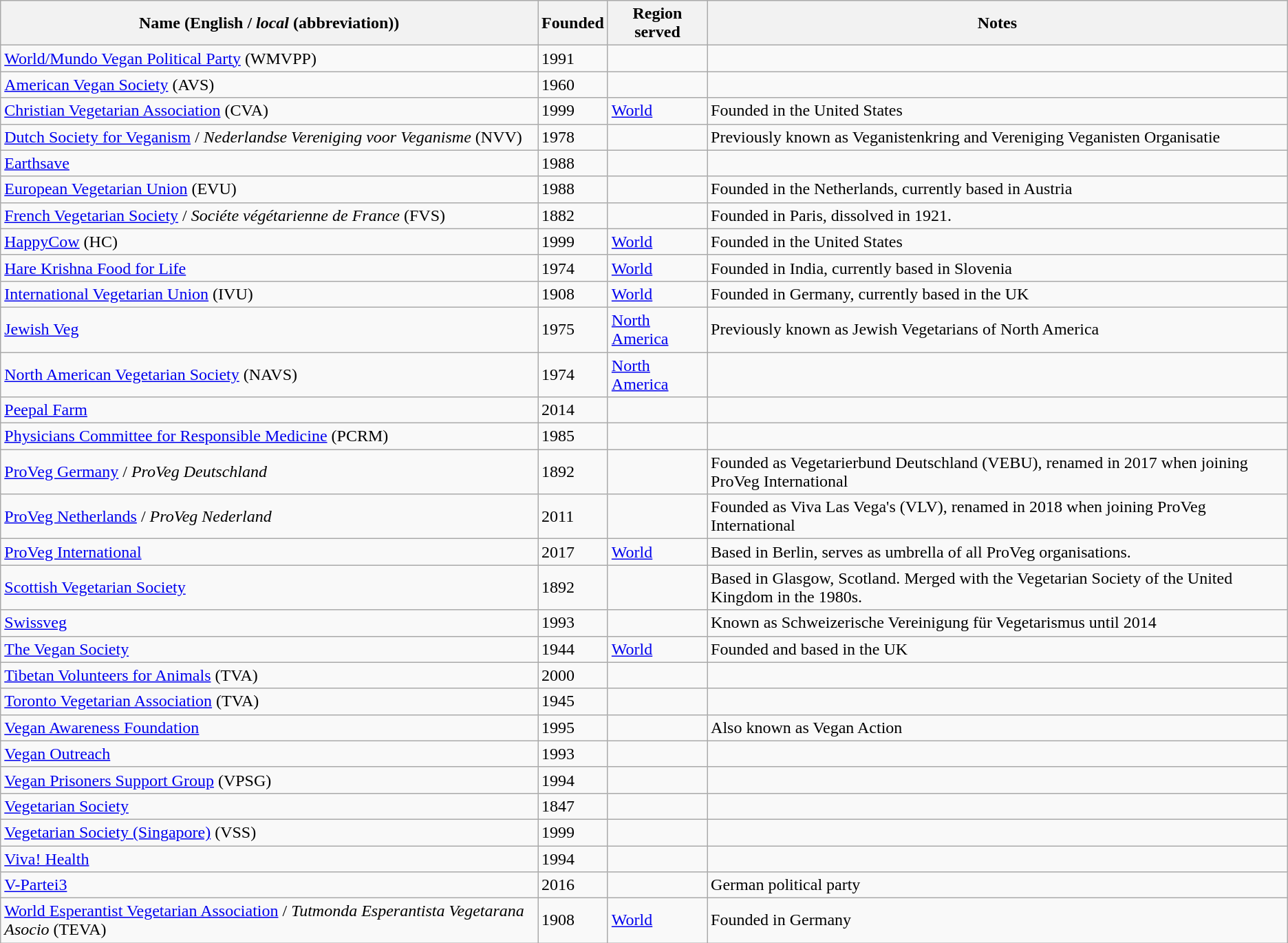<table class="wikitable sortable">
<tr>
<th>Name (English / <em>local</em> (abbreviation))</th>
<th>Founded</th>
<th>Region served</th>
<th>Notes</th>
</tr>
<tr>
<td><a href='#'>World/Mundo Vegan Political Party</a> (WMVPP)</td>
<td>1991</td>
<td></td>
<td></td>
</tr>
<tr>
<td><a href='#'>American Vegan Society</a> (AVS)</td>
<td>1960</td>
<td></td>
<td></td>
</tr>
<tr>
<td><a href='#'>Christian Vegetarian Association</a> (CVA)</td>
<td>1999</td>
<td> <a href='#'>World</a></td>
<td>Founded in the United States</td>
</tr>
<tr>
<td><a href='#'>Dutch Society for Veganism</a> / <em>Nederlandse Vereniging voor Veganisme</em> (NVV)</td>
<td>1978</td>
<td></td>
<td>Previously known as Veganistenkring and Vereniging Veganisten Organisatie</td>
</tr>
<tr>
<td><a href='#'>Earthsave</a></td>
<td>1988</td>
<td><br></td>
<td></td>
</tr>
<tr>
<td><a href='#'>European Vegetarian Union</a> (EVU)</td>
<td>1988</td>
<td></td>
<td>Founded in the Netherlands, currently based in Austria</td>
</tr>
<tr>
<td><a href='#'>French Vegetarian Society</a> / <em>Sociéte végétarienne de France</em> (FVS)</td>
<td>1882</td>
<td></td>
<td>Founded in Paris, dissolved in 1921.</td>
</tr>
<tr>
<td><a href='#'>HappyCow</a> (HC)</td>
<td>1999</td>
<td> <a href='#'>World</a></td>
<td>Founded in the United States</td>
</tr>
<tr>
<td><a href='#'>Hare Krishna Food for Life</a></td>
<td>1974</td>
<td> <a href='#'>World</a></td>
<td>Founded in India, currently based in Slovenia</td>
</tr>
<tr>
<td><a href='#'>International Vegetarian Union</a> (IVU)</td>
<td>1908</td>
<td> <a href='#'>World</a></td>
<td>Founded in Germany, currently based in the UK</td>
</tr>
<tr>
<td><a href='#'>Jewish Veg</a></td>
<td>1975</td>
<td> <a href='#'>North America</a></td>
<td>Previously known as Jewish Vegetarians of North America</td>
</tr>
<tr>
<td><a href='#'>North American Vegetarian Society</a> (NAVS)</td>
<td>1974</td>
<td> <a href='#'>North America</a></td>
<td></td>
</tr>
<tr>
<td><a href='#'>Peepal Farm</a></td>
<td>2014</td>
<td></td>
<td></td>
</tr>
<tr>
<td><a href='#'>Physicians Committee for Responsible Medicine</a> (PCRM)</td>
<td>1985</td>
<td></td>
<td></td>
</tr>
<tr>
<td><a href='#'>ProVeg Germany</a> / <em>ProVeg Deutschland</em></td>
<td>1892</td>
<td></td>
<td>Founded as Vegetarierbund Deutschland (VEBU), renamed in 2017 when joining ProVeg International</td>
</tr>
<tr>
<td><a href='#'>ProVeg Netherlands</a> / <em>ProVeg Nederland</em></td>
<td>2011</td>
<td></td>
<td>Founded as Viva Las Vega's (VLV), renamed in 2018 when joining ProVeg International</td>
</tr>
<tr>
<td><a href='#'>ProVeg International</a></td>
<td>2017</td>
<td> <a href='#'>World</a></td>
<td>Based in Berlin, serves as umbrella of all ProVeg organisations.</td>
</tr>
<tr>
<td><a href='#'>Scottish Vegetarian Society</a></td>
<td>1892</td>
<td></td>
<td>Based in Glasgow, Scotland. Merged with the Vegetarian Society of the United Kingdom in the 1980s.</td>
</tr>
<tr>
<td><a href='#'>Swissveg</a></td>
<td>1993</td>
<td></td>
<td>Known as Schweizerische Vereinigung für Vegetarismus until 2014</td>
</tr>
<tr>
<td><a href='#'>The Vegan Society</a></td>
<td>1944</td>
<td> <a href='#'>World</a></td>
<td>Founded and based in the UK</td>
</tr>
<tr>
<td><a href='#'>Tibetan Volunteers for Animals</a> (TVA)</td>
<td>2000</td>
<td><br></td>
<td></td>
</tr>
<tr>
<td><a href='#'>Toronto Vegetarian Association</a> (TVA)</td>
<td>1945</td>
<td></td>
<td></td>
</tr>
<tr>
<td><a href='#'>Vegan Awareness Foundation</a></td>
<td>1995</td>
<td></td>
<td>Also known as Vegan Action</td>
</tr>
<tr>
<td><a href='#'>Vegan Outreach</a></td>
<td>1993</td>
<td></td>
<td></td>
</tr>
<tr>
<td><a href='#'>Vegan Prisoners Support Group</a> (VPSG)</td>
<td>1994</td>
<td></td>
<td></td>
</tr>
<tr>
<td><a href='#'>Vegetarian Society</a></td>
<td>1847</td>
<td></td>
<td></td>
</tr>
<tr>
<td><a href='#'>Vegetarian Society (Singapore)</a> (VSS)</td>
<td>1999</td>
<td></td>
<td></td>
</tr>
<tr>
<td><a href='#'>Viva! Health</a></td>
<td>1994</td>
<td></td>
<td></td>
</tr>
<tr>
<td><a href='#'>V-Partei3</a></td>
<td>2016</td>
<td></td>
<td>German political party</td>
</tr>
<tr>
<td><a href='#'>World Esperantist Vegetarian Association</a> / <em>Tutmonda Esperantista Vegetarana Asocio</em> (TEVA)</td>
<td>1908</td>
<td> <a href='#'>World</a></td>
<td>Founded in Germany</td>
</tr>
</table>
